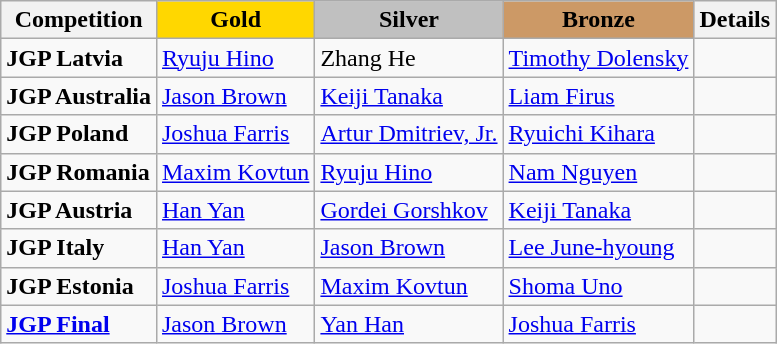<table class="wikitable">
<tr>
<th>Competition</th>
<td align=center bgcolor=gold><strong>Gold</strong></td>
<td align=center bgcolor=silver><strong>Silver</strong></td>
<td align=center bgcolor=cc9966><strong>Bronze</strong></td>
<th>Details</th>
</tr>
<tr>
<td><strong>JGP Latvia</strong></td>
<td> <a href='#'>Ryuju Hino</a></td>
<td> Zhang He</td>
<td> <a href='#'>Timothy Dolensky</a></td>
<td></td>
</tr>
<tr>
<td><strong>JGP Australia</strong></td>
<td> <a href='#'>Jason Brown</a></td>
<td> <a href='#'>Keiji Tanaka</a></td>
<td> <a href='#'>Liam Firus</a></td>
<td></td>
</tr>
<tr>
<td><strong>JGP Poland</strong></td>
<td> <a href='#'>Joshua Farris</a></td>
<td> <a href='#'>Artur Dmitriev, Jr.</a></td>
<td> <a href='#'>Ryuichi Kihara</a></td>
<td></td>
</tr>
<tr>
<td><strong>JGP Romania</strong></td>
<td> <a href='#'>Maxim Kovtun</a></td>
<td> <a href='#'>Ryuju Hino</a></td>
<td> <a href='#'>Nam Nguyen</a></td>
<td></td>
</tr>
<tr>
<td><strong>JGP Austria</strong></td>
<td> <a href='#'>Han Yan</a></td>
<td> <a href='#'>Gordei Gorshkov</a></td>
<td> <a href='#'>Keiji Tanaka</a></td>
<td></td>
</tr>
<tr>
<td><strong>JGP Italy</strong></td>
<td> <a href='#'>Han Yan</a></td>
<td> <a href='#'>Jason Brown</a></td>
<td> <a href='#'>Lee June-hyoung</a></td>
<td></td>
</tr>
<tr>
<td><strong>JGP Estonia</strong></td>
<td> <a href='#'>Joshua Farris</a></td>
<td> <a href='#'>Maxim Kovtun</a></td>
<td> <a href='#'>Shoma Uno</a></td>
<td></td>
</tr>
<tr>
<td><strong><a href='#'>JGP Final</a></strong></td>
<td> <a href='#'>Jason Brown</a></td>
<td> <a href='#'>Yan Han</a></td>
<td> <a href='#'>Joshua Farris</a></td>
<td></td>
</tr>
</table>
